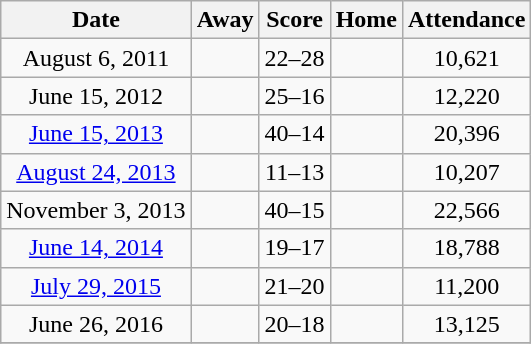<table class="wikitable">
<tr>
<th>Date</th>
<th>Away</th>
<th>Score</th>
<th>Home</th>
<th>Attendance</th>
</tr>
<tr align=center>
<td>August 6, 2011</td>
<td></td>
<td>22–28</td>
<td><strong></strong></td>
<td>10,621</td>
</tr>
<tr align=center>
<td>June 15, 2012</td>
<td><strong></strong></td>
<td>25–16</td>
<td></td>
<td>12,220</td>
</tr>
<tr align=center>
<td><a href='#'>June 15, 2013</a></td>
<td><strong></strong></td>
<td>40–14</td>
<td></td>
<td>20,396</td>
</tr>
<tr align=center>
<td><a href='#'>August 24, 2013</a></td>
<td></td>
<td>11–13</td>
<td><strong></strong></td>
<td>10,207</td>
</tr>
<tr align=center>
<td>November 3, 2013</td>
<td><strong></strong></td>
<td>40–15</td>
<td></td>
<td>22,566</td>
</tr>
<tr align=center>
<td><a href='#'>June 14, 2014</a></td>
<td><strong></strong></td>
<td>19–17</td>
<td></td>
<td>18,788</td>
</tr>
<tr align=center>
<td><a href='#'>July 29, 2015</a></td>
<td><strong></strong></td>
<td>21–20</td>
<td></td>
<td>11,200</td>
</tr>
<tr align=center>
<td>June 26, 2016</td>
<td><strong></strong></td>
<td>20–18</td>
<td></td>
<td>13,125</td>
</tr>
<tr>
</tr>
</table>
